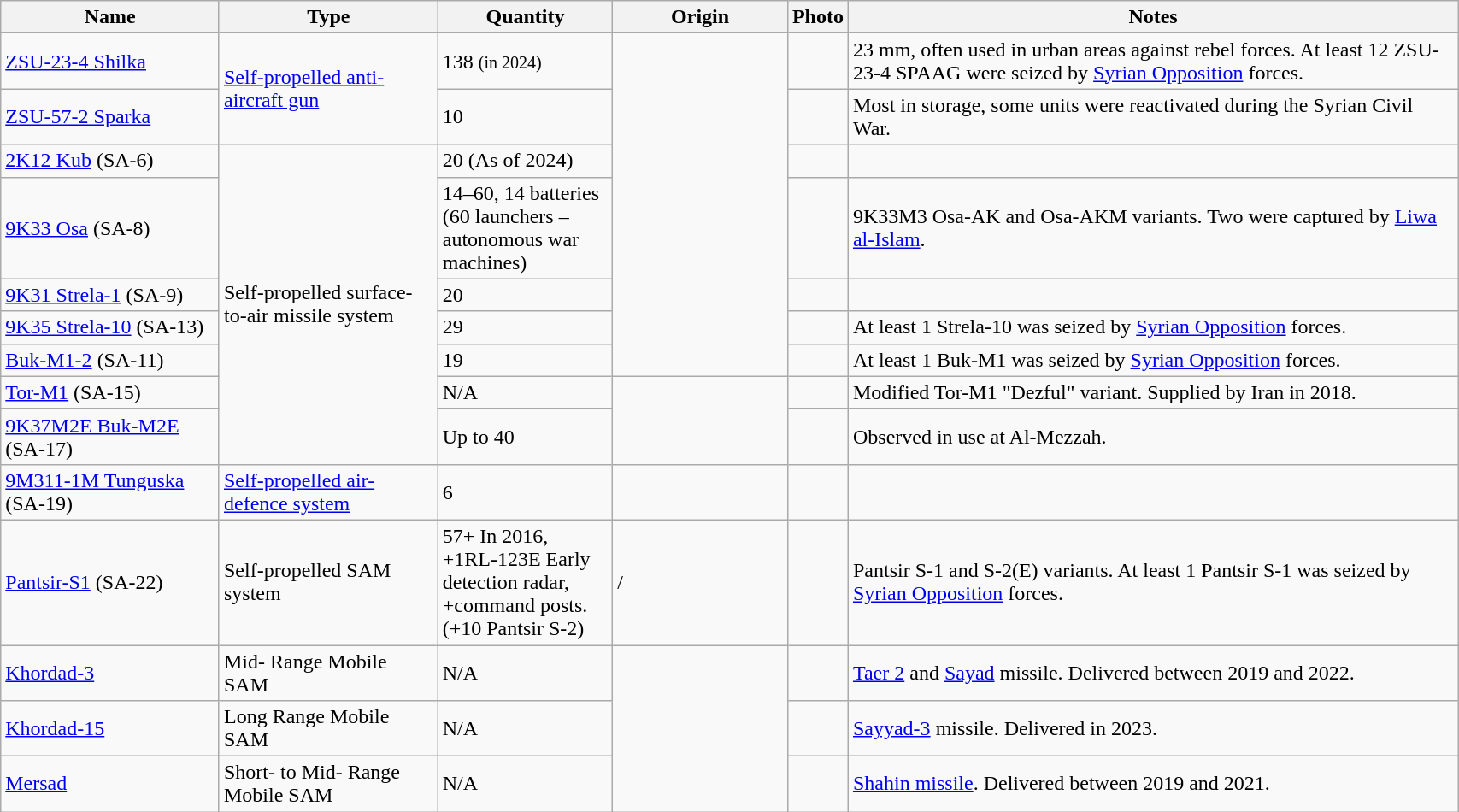<table class="wikitable" style="width:90%;">
<tr>
<th style="width:15%;">Name</th>
<th style="width:15%;">Type</th>
<th style="width:12%;">Quantity</th>
<th style="width:12%;">Origin</th>
<th>Photo</th>
<th>Notes</th>
</tr>
<tr>
<td><a href='#'>ZSU-23-4 Shilka</a></td>
<td rowspan="2"><a href='#'>Self-propelled anti-aircraft gun</a></td>
<td>138 <small>(in 2024)</small></td>
<td rowspan="7"></td>
<td></td>
<td>23 mm, often used in urban areas against rebel forces. At least 12 ZSU-23-4 SPAAG were seized by <a href='#'>Syrian Opposition</a> forces.</td>
</tr>
<tr>
<td><a href='#'>ZSU-57-2 Sparka</a></td>
<td>10</td>
<td></td>
<td>Most in storage, some units were reactivated during the Syrian Civil War.</td>
</tr>
<tr>
<td><a href='#'>2K12 Kub</a> (SA-6)</td>
<td rowspan="7">Self-propelled surface-to-air missile system</td>
<td>20 (As of 2024)</td>
<td></td>
<td></td>
</tr>
<tr>
<td><a href='#'>9K33 Osa</a> (SA-8)</td>
<td>14–60, 14 batteries (60 launchers – autonomous war machines)</td>
<td></td>
<td>9K33M3 Osa-AK and Osa-AKM variants. Two were captured by <a href='#'>Liwa al-Islam</a>.</td>
</tr>
<tr>
<td><a href='#'>9K31 Strela-1</a> (SA-9)</td>
<td>20</td>
<td></td>
<td></td>
</tr>
<tr>
<td><a href='#'>9K35 Strela-10</a> (SA-13)</td>
<td>29</td>
<td></td>
<td>At least 1 Strela-10 was seized by <a href='#'>Syrian Opposition</a> forces.</td>
</tr>
<tr>
<td><a href='#'>Buk-M1-2</a> (SA-11)</td>
<td>19</td>
<td></td>
<td>At least 1 Buk-M1 was seized by <a href='#'>Syrian Opposition</a> forces.</td>
</tr>
<tr>
<td><a href='#'>Tor-M1</a> (SA-15)</td>
<td>N/A</td>
<td rowspan="2"></td>
<td></td>
<td>Modified Tor-M1 "Dezful" variant. Supplied by Iran in 2018.</td>
</tr>
<tr>
<td><a href='#'>9K37M2E Buk-M2E</a> (SA-17)</td>
<td>Up to 40</td>
<td></td>
<td>Observed in use at Al-Mezzah.</td>
</tr>
<tr>
<td><a href='#'>9M311-1M Tunguska</a> (SA-19)</td>
<td><a href='#'>Self-propelled air-defence system</a></td>
<td>6</td>
<td></td>
<td></td>
<td></td>
</tr>
<tr>
<td><a href='#'>Pantsir-S1</a> (SA-22)</td>
<td>Self-propelled SAM system</td>
<td>57+ In 2016, +1RL-123E Early detection radar, +command posts. (+10 Pantsir S-2)</td>
<td> /<br></td>
<td></td>
<td>Pantsir S-1 and S-2(E) variants. At least 1 Pantsir S-1 was seized by <a href='#'>Syrian Opposition</a> forces.</td>
</tr>
<tr>
<td><a href='#'>Khordad-3</a></td>
<td>Mid- Range Mobile SAM</td>
<td>N/A</td>
<td rowspan="4"></td>
<td></td>
<td><a href='#'>Taer 2</a> and <a href='#'>Sayad</a> missile. Delivered between 2019 and 2022.</td>
</tr>
<tr>
<td><a href='#'>Khordad-15</a></td>
<td>Long Range Mobile SAM</td>
<td>N/A</td>
<td></td>
<td><a href='#'>Sayyad-3</a> missile. Delivered in 2023.</td>
</tr>
<tr>
<td><a href='#'>Mersad</a></td>
<td>Short- to Mid- Range Mobile SAM</td>
<td>N/A</td>
<td></td>
<td><a href='#'>Shahin missile</a>. Delivered between 2019 and 2021.</td>
</tr>
</table>
